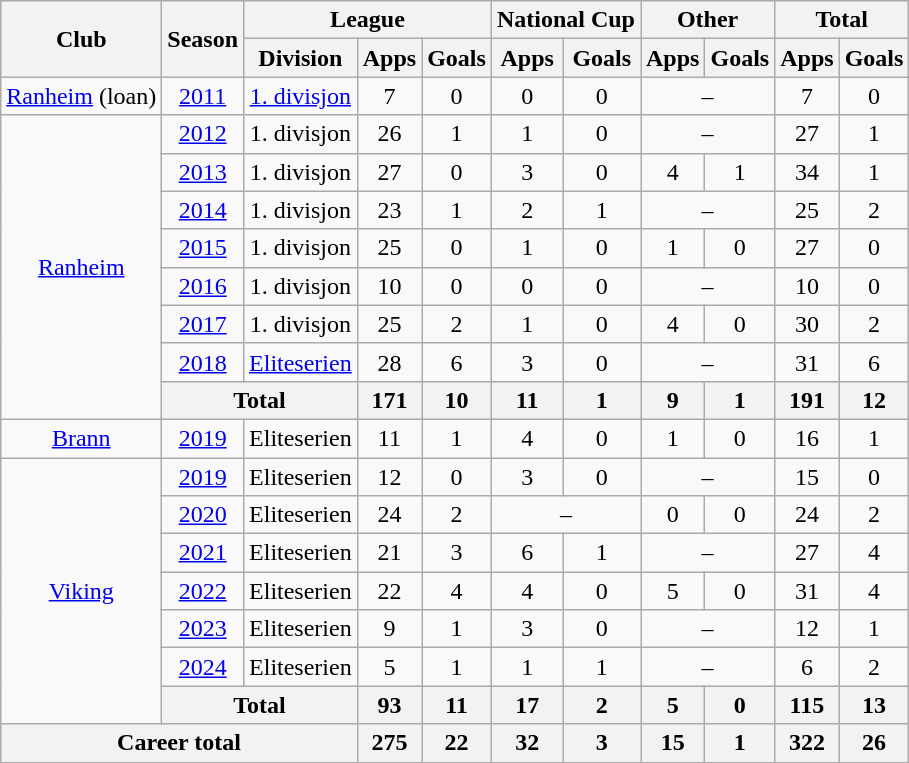<table class="wikitable" style="text-align: center;">
<tr>
<th rowspan="2">Club</th>
<th rowspan="2">Season</th>
<th colspan="3">League</th>
<th colspan="2">National Cup</th>
<th colspan="2">Other</th>
<th colspan="2">Total</th>
</tr>
<tr>
<th>Division</th>
<th>Apps</th>
<th>Goals</th>
<th>Apps</th>
<th>Goals</th>
<th>Apps</th>
<th>Goals</th>
<th>Apps</th>
<th>Goals</th>
</tr>
<tr>
<td rowspan="1"><a href='#'>Ranheim</a> (loan)</td>
<td><a href='#'>2011</a></td>
<td><a href='#'>1. divisjon</a></td>
<td>7</td>
<td>0</td>
<td>0</td>
<td>0</td>
<td colspan="2">–</td>
<td>7</td>
<td>0</td>
</tr>
<tr>
<td rowspan="8"><a href='#'>Ranheim</a></td>
<td><a href='#'>2012</a></td>
<td>1. divisjon</td>
<td>26</td>
<td>1</td>
<td>1</td>
<td>0</td>
<td colspan="2">–</td>
<td>27</td>
<td>1</td>
</tr>
<tr>
<td><a href='#'>2013</a></td>
<td>1. divisjon</td>
<td>27</td>
<td>0</td>
<td>3</td>
<td>0</td>
<td>4</td>
<td>1</td>
<td>34</td>
<td>1</td>
</tr>
<tr>
<td><a href='#'>2014</a></td>
<td>1. divisjon</td>
<td>23</td>
<td>1</td>
<td>2</td>
<td>1</td>
<td colspan="2">–</td>
<td>25</td>
<td>2</td>
</tr>
<tr>
<td><a href='#'>2015</a></td>
<td>1. divisjon</td>
<td>25</td>
<td>0</td>
<td>1</td>
<td>0</td>
<td>1</td>
<td>0</td>
<td>27</td>
<td>0</td>
</tr>
<tr>
<td><a href='#'>2016</a></td>
<td>1. divisjon</td>
<td>10</td>
<td>0</td>
<td>0</td>
<td>0</td>
<td colspan="2">–</td>
<td>10</td>
<td>0</td>
</tr>
<tr>
<td><a href='#'>2017</a></td>
<td>1. divisjon</td>
<td>25</td>
<td>2</td>
<td>1</td>
<td>0</td>
<td>4</td>
<td>0</td>
<td>30</td>
<td>2</td>
</tr>
<tr>
<td><a href='#'>2018</a></td>
<td><a href='#'>Eliteserien</a></td>
<td>28</td>
<td>6</td>
<td>3</td>
<td>0</td>
<td colspan="2">–</td>
<td>31</td>
<td>6</td>
</tr>
<tr>
<th colspan="2">Total</th>
<th>171</th>
<th>10</th>
<th>11</th>
<th>1</th>
<th>9</th>
<th>1</th>
<th>191</th>
<th>12</th>
</tr>
<tr>
<td><a href='#'>Brann</a></td>
<td><a href='#'>2019</a></td>
<td>Eliteserien</td>
<td>11</td>
<td>1</td>
<td>4</td>
<td>0</td>
<td>1</td>
<td>0</td>
<td>16</td>
<td>1</td>
</tr>
<tr>
<td rowspan="7"><a href='#'>Viking</a></td>
<td><a href='#'>2019</a></td>
<td>Eliteserien</td>
<td>12</td>
<td>0</td>
<td>3</td>
<td>0</td>
<td colspan="2">–</td>
<td>15</td>
<td>0</td>
</tr>
<tr>
<td><a href='#'>2020</a></td>
<td>Eliteserien</td>
<td>24</td>
<td>2</td>
<td colspan="2">–</td>
<td>0</td>
<td>0</td>
<td>24</td>
<td>2</td>
</tr>
<tr>
<td><a href='#'>2021</a></td>
<td>Eliteserien</td>
<td>21</td>
<td>3</td>
<td>6</td>
<td>1</td>
<td colspan="2">–</td>
<td>27</td>
<td>4</td>
</tr>
<tr>
<td><a href='#'>2022</a></td>
<td>Eliteserien</td>
<td>22</td>
<td>4</td>
<td>4</td>
<td>0</td>
<td>5</td>
<td>0</td>
<td>31</td>
<td>4</td>
</tr>
<tr>
<td><a href='#'>2023</a></td>
<td>Eliteserien</td>
<td>9</td>
<td>1</td>
<td>3</td>
<td>0</td>
<td colspan="2">–</td>
<td>12</td>
<td>1</td>
</tr>
<tr>
<td><a href='#'>2024</a></td>
<td>Eliteserien</td>
<td>5</td>
<td>1</td>
<td>1</td>
<td>1</td>
<td colspan="2">–</td>
<td>6</td>
<td>2</td>
</tr>
<tr>
<th colspan="2">Total</th>
<th>93</th>
<th>11</th>
<th>17</th>
<th>2</th>
<th>5</th>
<th>0</th>
<th>115</th>
<th>13</th>
</tr>
<tr>
<th colspan="3">Career total</th>
<th>275</th>
<th>22</th>
<th>32</th>
<th>3</th>
<th>15</th>
<th>1</th>
<th>322</th>
<th>26</th>
</tr>
</table>
